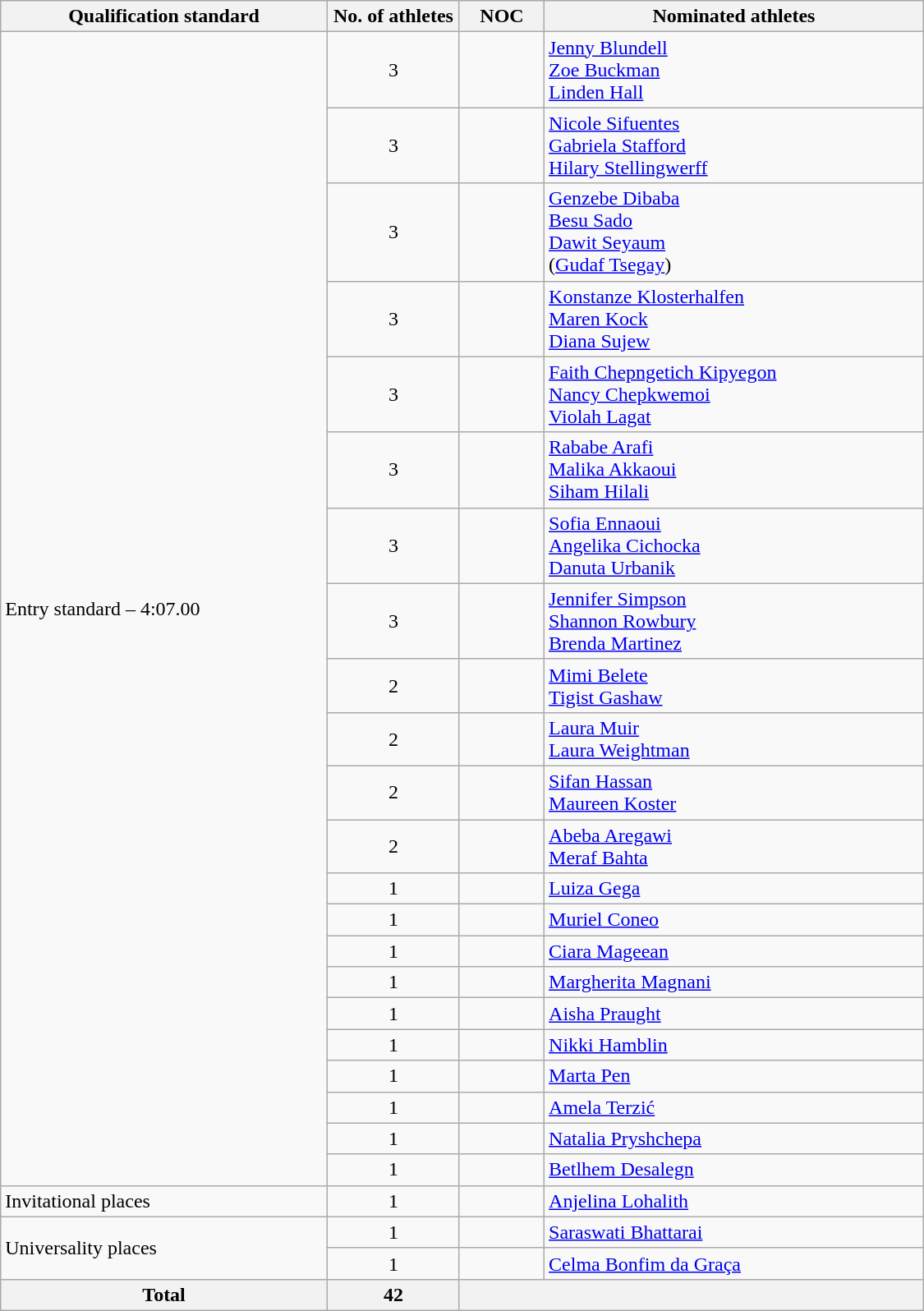<table class="wikitable"  style="text-align:left; width:750px;">
<tr>
<th>Qualification standard</th>
<th width=100>No. of athletes</th>
<th>NOC</th>
<th>Nominated athletes</th>
</tr>
<tr>
<td rowspan=22>Entry standard – 4:07.00</td>
<td style="text-align:center;">3</td>
<td></td>
<td><a href='#'>Jenny Blundell</a> <br> <a href='#'>Zoe Buckman</a> <br> <a href='#'>Linden Hall</a></td>
</tr>
<tr>
<td style="text-align:center;">3</td>
<td></td>
<td><a href='#'>Nicole Sifuentes</a><br><a href='#'>Gabriela Stafford</a><br><a href='#'>Hilary Stellingwerff</a></td>
</tr>
<tr>
<td style="text-align:center;">3</td>
<td></td>
<td><a href='#'>Genzebe Dibaba</a><br><a href='#'>Besu Sado</a><br><a href='#'>Dawit Seyaum</a><br>(<a href='#'>Gudaf Tsegay</a>)</td>
</tr>
<tr>
<td style="text-align:center;">3</td>
<td></td>
<td><a href='#'>Konstanze Klosterhalfen</a><br><a href='#'>Maren Kock</a><br><a href='#'>Diana Sujew</a></td>
</tr>
<tr>
<td style="text-align:center;">3</td>
<td></td>
<td><a href='#'>Faith Chepngetich Kipyegon</a><br><a href='#'>Nancy Chepkwemoi</a><br><a href='#'>Violah Lagat</a></td>
</tr>
<tr>
<td style="text-align:center;">3</td>
<td></td>
<td><a href='#'>Rababe Arafi</a><br><a href='#'>Malika Akkaoui</a><br><a href='#'>Siham Hilali</a></td>
</tr>
<tr>
<td style="text-align:center;">3</td>
<td></td>
<td><a href='#'>Sofia Ennaoui</a><br><a href='#'>Angelika Cichocka</a><br><a href='#'>Danuta Urbanik</a></td>
</tr>
<tr>
<td style="text-align:center;">3</td>
<td></td>
<td><a href='#'>Jennifer Simpson</a><br><a href='#'>Shannon Rowbury</a><br><a href='#'>Brenda Martinez</a></td>
</tr>
<tr>
<td style="text-align:center;">2</td>
<td></td>
<td><a href='#'>Mimi Belete</a><br><a href='#'>Tigist Gashaw</a></td>
</tr>
<tr>
<td style="text-align:center;">2</td>
<td></td>
<td><a href='#'>Laura Muir</a><br><a href='#'>Laura Weightman</a></td>
</tr>
<tr>
<td style="text-align:center;">2</td>
<td></td>
<td><a href='#'>Sifan Hassan</a><br><a href='#'>Maureen Koster</a></td>
</tr>
<tr>
<td style="text-align:center;">2</td>
<td></td>
<td><a href='#'>Abeba Aregawi</a> <br> <a href='#'>Meraf Bahta</a></td>
</tr>
<tr>
<td style="text-align:center;">1</td>
<td></td>
<td><a href='#'>Luiza Gega</a></td>
</tr>
<tr>
<td style="text-align:center;">1</td>
<td></td>
<td><a href='#'>Muriel Coneo</a></td>
</tr>
<tr>
<td style="text-align:center;">1</td>
<td></td>
<td><a href='#'>Ciara Mageean</a></td>
</tr>
<tr>
<td style="text-align:center;">1</td>
<td></td>
<td><a href='#'>Margherita Magnani</a></td>
</tr>
<tr>
<td style="text-align:center;">1</td>
<td></td>
<td><a href='#'>Aisha Praught</a></td>
</tr>
<tr>
<td style="text-align:center;">1</td>
<td></td>
<td><a href='#'>Nikki Hamblin</a></td>
</tr>
<tr>
<td style="text-align:center;">1</td>
<td></td>
<td><a href='#'>Marta Pen</a></td>
</tr>
<tr>
<td style="text-align:center;">1</td>
<td></td>
<td><a href='#'>Amela Terzić</a></td>
</tr>
<tr>
<td style="text-align:center;">1</td>
<td></td>
<td><a href='#'>Natalia Pryshchepa</a></td>
</tr>
<tr>
<td style="text-align:center;">1</td>
<td></td>
<td><a href='#'>Betlhem Desalegn</a></td>
</tr>
<tr>
<td>Invitational places</td>
<td style="text-align:center;">1</td>
<td></td>
<td><a href='#'>Anjelina Lohalith</a></td>
</tr>
<tr>
<td rowspan=2>Universality places</td>
<td style="text-align:center;">1</td>
<td></td>
<td><a href='#'>Saraswati Bhattarai</a></td>
</tr>
<tr>
<td style="text-align:center;">1</td>
<td></td>
<td><a href='#'>Celma Bonfim da Graça</a></td>
</tr>
<tr>
<th>Total</th>
<th>42</th>
<th colspan=2></th>
</tr>
</table>
